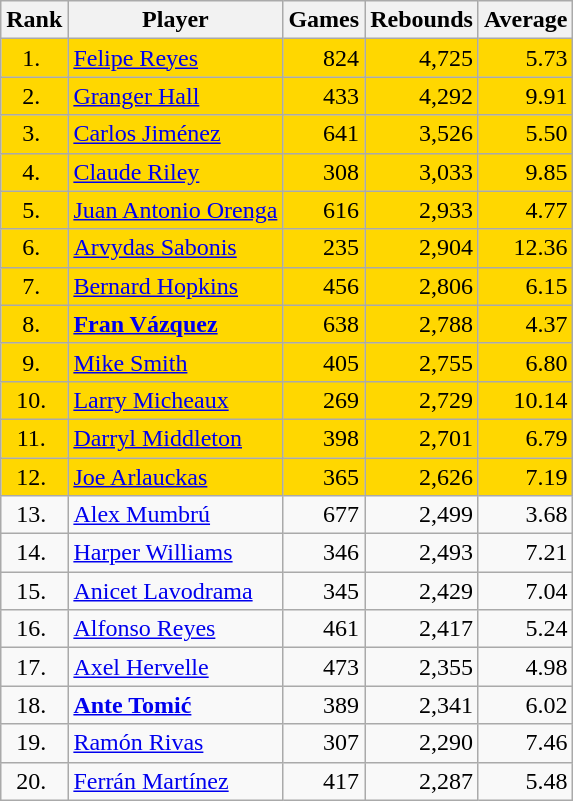<table class="wikitable sortable">
<tr>
<th>Rank</th>
<th>Player</th>
<th>Games</th>
<th>Rebounds</th>
<th>Average</th>
</tr>
<tr style="background:gold;">
<td style="text-align:center;">1. </td>
<td> <a href='#'>Felipe Reyes</a></td>
<td style="text-align:right;"> 824</td>
<td style="text-align:right;"> 4,725</td>
<td style="text-align:right;"> 5.73</td>
</tr>
<tr style="background:gold;">
<td style="text-align:center;">2. </td>
<td> <a href='#'>Granger Hall</a></td>
<td style="text-align:right;"> 433</td>
<td style="text-align:right;"> 4,292</td>
<td style="text-align:right;"> 9.91</td>
</tr>
<tr style="background:gold;">
<td style="text-align:center;">3. </td>
<td> <a href='#'>Carlos Jiménez</a></td>
<td style="text-align:right;"> 641</td>
<td style="text-align:right;"> 3,526</td>
<td style="text-align:right;"> 5.50</td>
</tr>
<tr style="background:gold;">
<td style="text-align:center;">4. </td>
<td> <a href='#'>Claude Riley</a></td>
<td style="text-align:right;"> 308</td>
<td style="text-align:right;"> 3,033</td>
<td style="text-align:right;"> 9.85</td>
</tr>
<tr style="background:gold;">
<td style="text-align:center;">5. </td>
<td> <a href='#'>Juan Antonio Orenga</a></td>
<td style="text-align:right;"> 616</td>
<td style="text-align:right;"> 2,933</td>
<td style="text-align:right;"> 4.77</td>
</tr>
<tr style="background:gold;">
<td style="text-align:center;">6. </td>
<td> <a href='#'>Arvydas Sabonis</a></td>
<td style="text-align:right;"> 235</td>
<td style="text-align:right;"> 2,904</td>
<td style="text-align:right;"> 12.36</td>
</tr>
<tr style="background:gold;">
<td style="text-align:center;">7. </td>
<td> <a href='#'>Bernard Hopkins</a></td>
<td style="text-align:right;"> 456</td>
<td style="text-align:right;"> 2,806</td>
<td style="text-align:right;"> 6.15</td>
</tr>
<tr style="background:gold;">
<td style="text-align:center;">8. </td>
<td> <strong><a href='#'>Fran Vázquez</a></strong></td>
<td style="text-align:right;"> 638</td>
<td style="text-align:right;"> 2,788</td>
<td style="text-align:right;"> 4.37</td>
</tr>
<tr style="background:gold;">
<td style="text-align:center;">9. </td>
<td> <a href='#'>Mike Smith</a></td>
<td style="text-align:right;"> 405</td>
<td style="text-align:right;"> 2,755</td>
<td style="text-align:right;"> 6.80</td>
</tr>
<tr style="background:gold;">
<td style="text-align:center;">10. </td>
<td> <a href='#'>Larry Micheaux</a></td>
<td style="text-align:right;"> 269</td>
<td style="text-align:right;"> 2,729</td>
<td style="text-align:right;"> 10.14</td>
</tr>
<tr style="background:gold;">
<td style="text-align:center;">11. </td>
<td> <a href='#'>Darryl Middleton</a></td>
<td style="text-align:right;"> 398</td>
<td style="text-align:right;"> 2,701</td>
<td style="text-align:right;"> 6.79</td>
</tr>
<tr style="background:gold;">
<td style="text-align:center;">12. </td>
<td> <a href='#'>Joe Arlauckas</a></td>
<td style="text-align:right;"> 365</td>
<td style="text-align:right;"> 2,626</td>
<td style="text-align:right;"> 7.19</td>
</tr>
<tr>
<td style="text-align:center;">13. </td>
<td> <a href='#'>Alex Mumbrú</a></td>
<td style="text-align:right;"> 677</td>
<td style="text-align:right;"> 2,499</td>
<td style="text-align:right;"> 3.68</td>
</tr>
<tr>
<td style="text-align:center;">14. </td>
<td> <a href='#'>Harper Williams</a></td>
<td style="text-align:right;"> 346</td>
<td style="text-align:right;"> 2,493</td>
<td style="text-align:right;"> 7.21</td>
</tr>
<tr>
<td style="text-align:center;">15. </td>
<td> <a href='#'>Anicet Lavodrama</a></td>
<td style="text-align:right;"> 345</td>
<td style="text-align:right;"> 2,429</td>
<td style="text-align:right;"> 7.04</td>
</tr>
<tr>
<td style="text-align:center;">16. </td>
<td> <a href='#'>Alfonso Reyes</a></td>
<td style="text-align:right;"> 461</td>
<td style="text-align:right;"> 2,417</td>
<td style="text-align:right;"> 5.24</td>
</tr>
<tr>
<td style="text-align:center;">17. </td>
<td> <a href='#'>Axel Hervelle</a></td>
<td style="text-align:right;"> 473</td>
<td style="text-align:right;"> 2,355</td>
<td style="text-align:right;"> 4.98</td>
</tr>
<tr>
<td style="text-align:center;">18. </td>
<td> <strong><a href='#'>Ante Tomić</a></strong></td>
<td style="text-align:right;"> 389</td>
<td style="text-align:right;"> 2,341</td>
<td style="text-align:right;"> 6.02</td>
</tr>
<tr>
<td style="text-align:center;">19. </td>
<td> <a href='#'>Ramón Rivas</a></td>
<td style="text-align:right;"> 307</td>
<td style="text-align:right;"> 2,290</td>
<td style="text-align:right;"> 7.46</td>
</tr>
<tr>
<td style="text-align:center;">20. </td>
<td> <a href='#'>Ferrán Martínez</a></td>
<td style="text-align:right;"> 417</td>
<td style="text-align:right;"> 2,287</td>
<td style="text-align:right;"> 5.48</td>
</tr>
</table>
